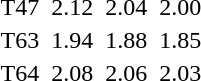<table>
<tr>
<td>T47 <br></td>
<td></td>
<td>2.12</td>
<td></td>
<td>2.04</td>
<td></td>
<td>2.00</td>
</tr>
<tr>
<td>T63 <br></td>
<td></td>
<td>1.94</td>
<td></td>
<td>1.88</td>
<td></td>
<td>1.85</td>
</tr>
<tr>
<td>T64 <br></td>
<td></td>
<td>2.08</td>
<td></td>
<td>2.06</td>
<td></td>
<td>2.03</td>
</tr>
</table>
